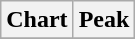<table class="wikitable plainrowheaders sortable">
<tr>
<th>Chart</th>
<th>Peak</th>
</tr>
<tr>
</tr>
</table>
